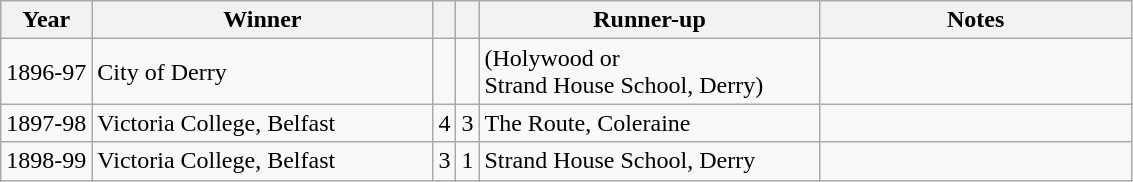<table class="wikitable">
<tr>
<th>Year</th>
<th>Winner</th>
<th></th>
<th></th>
<th>Runner-up</th>
<th>Notes</th>
</tr>
<tr>
<td align="center">1896-97</td>
<td width=220>City of Derry</td>
<td align="center"></td>
<td align="center"></td>
<td width=220>(Holywood or<br>Strand House School, Derry)</td>
<td width=200></td>
</tr>
<tr>
<td align="center">1897-98</td>
<td>Victoria College, Belfast</td>
<td align="center">4</td>
<td align="center">3</td>
<td>The Route, Coleraine</td>
<td></td>
</tr>
<tr>
<td align="center">1898-99</td>
<td>Victoria College, Belfast</td>
<td align="center">3</td>
<td align="center">1</td>
<td>Strand House School, Derry</td>
<td></td>
</tr>
</table>
